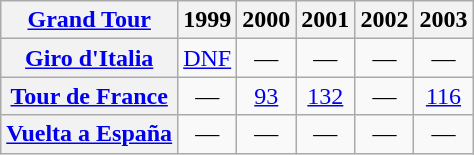<table class="wikitable">
<tr>
<th scope="col"><a href='#'>Grand Tour</a></th>
<th scope="col">1999</th>
<th scope="col">2000</th>
<th scope="col">2001</th>
<th scope="col">2002</th>
<th scope="col">2003</th>
</tr>
<tr style="text-align:center;">
<th scope="row"> <a href='#'>Giro d'Italia</a></th>
<td><a href='#'>DNF</a></td>
<td>—</td>
<td>—</td>
<td>—</td>
<td>—</td>
</tr>
<tr style="text-align:center;">
<th scope="row"> <a href='#'>Tour de France</a></th>
<td>—</td>
<td><a href='#'>93</a></td>
<td><a href='#'>132</a></td>
<td>—</td>
<td><a href='#'>116</a></td>
</tr>
<tr style="text-align:center;">
<th scope="row"> <a href='#'>Vuelta a España</a></th>
<td>—</td>
<td>—</td>
<td>—</td>
<td>—</td>
<td>—</td>
</tr>
</table>
